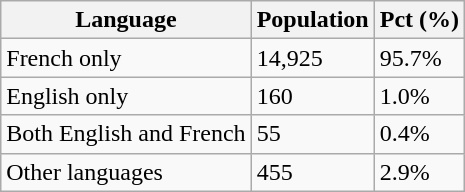<table class="wikitable">
<tr>
<th>Language</th>
<th>Population</th>
<th>Pct (%)</th>
</tr>
<tr>
<td>French only</td>
<td>14,925</td>
<td>95.7%</td>
</tr>
<tr>
<td>English only</td>
<td>160</td>
<td>1.0%</td>
</tr>
<tr>
<td>Both English and French</td>
<td>55</td>
<td>0.4%</td>
</tr>
<tr>
<td>Other languages</td>
<td>455</td>
<td>2.9%</td>
</tr>
</table>
